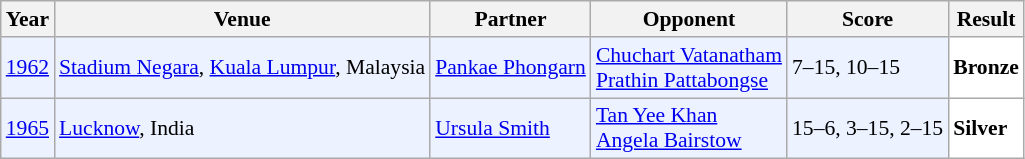<table class="sortable wikitable" style="font-size: 90%;">
<tr>
<th>Year</th>
<th>Venue</th>
<th>Partner</th>
<th>Opponent</th>
<th>Score</th>
<th>Result</th>
</tr>
<tr style="background:#ECF2FF">
<td align="center"><a href='#'>1962</a></td>
<td align="left"><a href='#'>Stadium Negara</a>, <a href='#'>Kuala Lumpur</a>, Malaysia</td>
<td align="left"> <a href='#'>Pankae Phongarn</a></td>
<td align="left"> <a href='#'>Chuchart Vatanatham</a><br> <a href='#'>Prathin Pattabongse</a></td>
<td align="left">7–15, 10–15</td>
<td style="text-align:left; background:white"> <strong>Bronze</strong></td>
</tr>
<tr style="background:#ECF2FF">
<td align="center"><a href='#'>1965</a></td>
<td align="left"><a href='#'>Lucknow</a>, India</td>
<td align="left"> <a href='#'>Ursula Smith</a></td>
<td align="left"> <a href='#'>Tan Yee Khan</a><br> <a href='#'>Angela Bairstow</a></td>
<td align="left">15–6, 3–15, 2–15</td>
<td style="text-align:left; background:white"> <strong>Silver</strong></td>
</tr>
</table>
